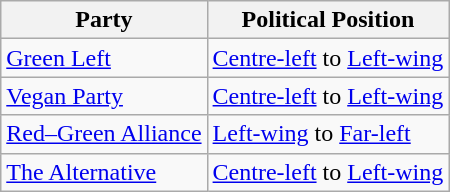<table class="wikitable mw-collapsible mw-collapsed">
<tr>
<th>Party</th>
<th>Political Position</th>
</tr>
<tr>
<td><a href='#'>Green Left</a></td>
<td><a href='#'>Centre-left</a> to <a href='#'>Left-wing</a></td>
</tr>
<tr>
<td><a href='#'>Vegan Party</a></td>
<td><a href='#'>Centre-left</a> to <a href='#'>Left-wing</a></td>
</tr>
<tr>
<td><a href='#'>Red–Green Alliance</a></td>
<td><a href='#'>Left-wing</a> to <a href='#'>Far-left</a></td>
</tr>
<tr>
<td><a href='#'>The Alternative</a></td>
<td><a href='#'>Centre-left</a> to <a href='#'>Left-wing</a></td>
</tr>
</table>
